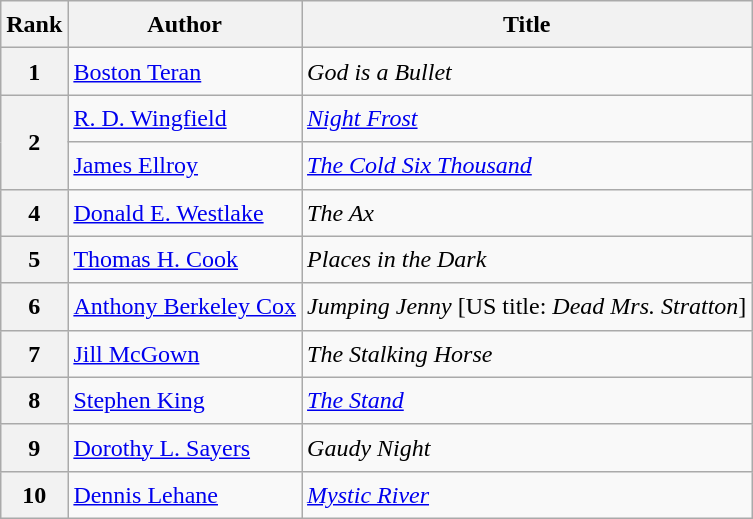<table class="wikitable sortable" style="font-size:1.00em; line-height:1.5em;">
<tr>
<th>Rank</th>
<th>Author</th>
<th>Title</th>
</tr>
<tr>
<th>1</th>
<td><a href='#'>Boston Teran</a></td>
<td><em>God is a Bullet</em></td>
</tr>
<tr>
<th rowspan="2">2</th>
<td><a href='#'>R. D. Wingfield</a></td>
<td><em><a href='#'>Night Frost</a></em></td>
</tr>
<tr>
<td><a href='#'>James Ellroy</a></td>
<td><em><a href='#'>The Cold Six Thousand</a></em></td>
</tr>
<tr>
<th>4</th>
<td><a href='#'>Donald E. Westlake</a></td>
<td><em>The Ax</em></td>
</tr>
<tr>
<th>5</th>
<td><a href='#'>Thomas H. Cook</a></td>
<td><em>Places in the Dark</em></td>
</tr>
<tr>
<th>6</th>
<td><a href='#'>Anthony Berkeley Cox</a></td>
<td><em>Jumping Jenny</em> [US title: <em>Dead Mrs. Stratton</em>]</td>
</tr>
<tr>
<th>7</th>
<td><a href='#'>Jill McGown</a></td>
<td><em>The Stalking Horse</em></td>
</tr>
<tr>
<th>8</th>
<td><a href='#'>Stephen King</a></td>
<td><em><a href='#'>The Stand</a></em></td>
</tr>
<tr>
<th>9</th>
<td><a href='#'>Dorothy L. Sayers</a></td>
<td><em>Gaudy Night</em></td>
</tr>
<tr>
<th>10</th>
<td><a href='#'>Dennis Lehane</a></td>
<td><em><a href='#'>Mystic River</a></em></td>
</tr>
</table>
